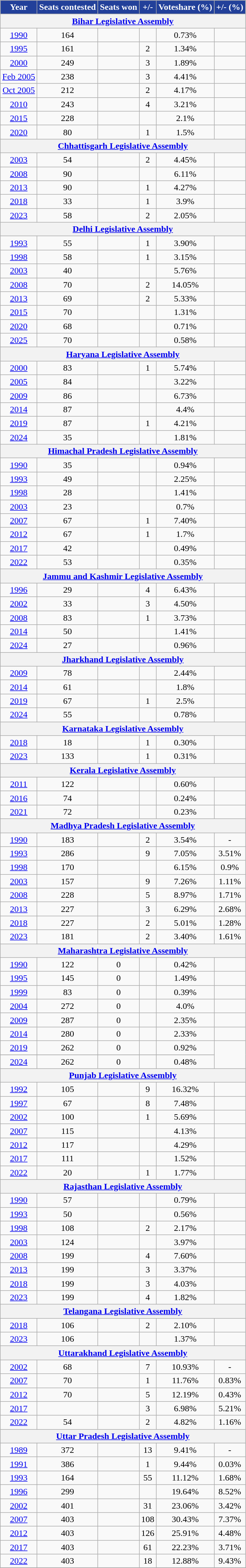<table class="wikitable " style="text-align:center">
<tr>
<th Style="background-color:#22409A; color:white">Year</th>
<th Style="background-color:#22409A; color:white">Seats contested</th>
<th Style="background-color:#22409A; color:white">Seats won</th>
<th Style="background-color:#22409A; color:white">+/-</th>
<th Style="background-color:#22409A; color:white">Voteshare (%)</th>
<th Style="background-color:#22409A; color:white">+/- (%)</th>
</tr>
<tr>
<th Colspan="6"><strong><a href='#'>Bihar Legislative Assembly </a></strong></th>
</tr>
<tr>
<td><a href='#'>1990</a></td>
<td>164</td>
<td></td>
<td></td>
<td>0.73%</td>
<td></td>
</tr>
<tr>
<td><a href='#'>1995</a></td>
<td>161</td>
<td></td>
<td>2</td>
<td>1.34%</td>
<td></td>
</tr>
<tr>
<td><a href='#'>2000</a></td>
<td>249</td>
<td></td>
<td>3</td>
<td>1.89%</td>
<td></td>
</tr>
<tr>
<td><a href='#'>Feb 2005</a></td>
<td>238</td>
<td></td>
<td>3</td>
<td>4.41%</td>
<td></td>
</tr>
<tr>
<td><a href='#'>Oct 2005</a></td>
<td>212</td>
<td></td>
<td>2</td>
<td>4.17%</td>
<td></td>
</tr>
<tr>
<td><a href='#'>2010</a></td>
<td>243</td>
<td></td>
<td>4</td>
<td>3.21%</td>
<td></td>
</tr>
<tr>
<td><a href='#'>2015</a></td>
<td>228</td>
<td></td>
<td></td>
<td>2.1%</td>
<td></td>
</tr>
<tr>
<td><a href='#'>2020</a></td>
<td>80</td>
<td></td>
<td>1</td>
<td>1.5%</td>
<td></td>
</tr>
<tr>
<th Colspan="6"><strong><a href='#'>Chhattisgarh Legislative Assembly </a></strong></th>
</tr>
<tr>
<td><a href='#'>2003</a></td>
<td>54</td>
<td></td>
<td>2</td>
<td>4.45%</td>
<td></td>
</tr>
<tr>
<td><a href='#'>2008</a></td>
<td>90</td>
<td></td>
<td></td>
<td>6.11%</td>
<td></td>
</tr>
<tr>
<td><a href='#'>2013</a></td>
<td>90</td>
<td></td>
<td>1</td>
<td>4.27%</td>
<td></td>
</tr>
<tr>
<td><a href='#'>2018</a></td>
<td>33</td>
<td></td>
<td>1</td>
<td>3.9%</td>
<td></td>
</tr>
<tr>
<td><a href='#'>2023</a></td>
<td>58</td>
<td></td>
<td> 2</td>
<td>2.05%</td>
<td></td>
</tr>
<tr>
<th Colspan="7"><strong><a href='#'>Delhi Legislative Assembly </a></strong></th>
</tr>
<tr>
<td><a href='#'>1993</a></td>
<td>55</td>
<td></td>
<td>1</td>
<td>3.90%</td>
<td></td>
</tr>
<tr>
<td><a href='#'>1998</a></td>
<td>58</td>
<td></td>
<td>1</td>
<td>3.15%</td>
<td></td>
</tr>
<tr>
<td><a href='#'>2003</a></td>
<td>40</td>
<td></td>
<td></td>
<td>5.76%</td>
<td></td>
</tr>
<tr>
<td><a href='#'>2008</a></td>
<td>70</td>
<td></td>
<td>2</td>
<td>14.05%</td>
<td></td>
</tr>
<tr>
<td><a href='#'>2013</a></td>
<td>69</td>
<td></td>
<td>2</td>
<td>5.33%</td>
<td></td>
</tr>
<tr>
<td><a href='#'>2015</a></td>
<td>70</td>
<td></td>
<td></td>
<td>1.31%</td>
<td></td>
</tr>
<tr>
<td><a href='#'>2020</a></td>
<td>68</td>
<td></td>
<td></td>
<td>0.71%</td>
<td></td>
</tr>
<tr>
<td><a href='#'>2025</a></td>
<td>70</td>
<td></td>
<td></td>
<td>0.58%</td>
<td></td>
</tr>
<tr>
<th Colspan="6"><strong><a href='#'>Haryana Legislative Assembly </a></strong></th>
</tr>
<tr>
<td><a href='#'>2000</a></td>
<td>83</td>
<td></td>
<td>1</td>
<td>5.74%</td>
<td></td>
</tr>
<tr>
<td><a href='#'>2005</a></td>
<td>84</td>
<td></td>
<td></td>
<td>3.22%</td>
<td></td>
</tr>
<tr>
<td><a href='#'>2009</a></td>
<td>86</td>
<td></td>
<td></td>
<td>6.73%</td>
<td></td>
</tr>
<tr>
<td><a href='#'>2014</a></td>
<td>87</td>
<td></td>
<td></td>
<td>4.4%</td>
<td></td>
</tr>
<tr>
<td><a href='#'>2019</a></td>
<td>87</td>
<td></td>
<td>1</td>
<td>4.21%</td>
<td></td>
</tr>
<tr>
<td><a href='#'>2024</a></td>
<td>35</td>
<td></td>
<td></td>
<td>1.81%</td>
<td></td>
</tr>
<tr>
<th Colspan="6"><strong><a href='#'>Himachal Pradesh Legislative Assembly </a></strong></th>
</tr>
<tr>
<td><a href='#'>1990</a></td>
<td>35</td>
<td></td>
<td></td>
<td>0.94%</td>
<td></td>
</tr>
<tr>
<td><a href='#'>1993</a></td>
<td>49</td>
<td></td>
<td></td>
<td>2.25%</td>
<td></td>
</tr>
<tr>
<td><a href='#'>1998</a></td>
<td>28</td>
<td></td>
<td></td>
<td>1.41%</td>
<td></td>
</tr>
<tr>
<td><a href='#'>2003</a></td>
<td>23</td>
<td></td>
<td></td>
<td>0.7%</td>
<td></td>
</tr>
<tr>
<td><a href='#'>2007</a></td>
<td>67</td>
<td></td>
<td>1</td>
<td>7.40%</td>
<td></td>
</tr>
<tr>
<td><a href='#'>2012</a></td>
<td>67</td>
<td></td>
<td>1</td>
<td>1.7%</td>
<td></td>
</tr>
<tr>
<td><a href='#'>2017</a></td>
<td>42</td>
<td></td>
<td></td>
<td>0.49%</td>
<td></td>
</tr>
<tr>
<td><a href='#'>2022</a></td>
<td>53</td>
<td></td>
<td></td>
<td>0.35%</td>
<td></td>
</tr>
<tr>
<th Colspan="6"><strong><a href='#'>Jammu and Kashmir Legislative Assembly </a></strong></th>
</tr>
<tr>
<td><a href='#'>1996</a></td>
<td>29</td>
<td></td>
<td>4</td>
<td>6.43%</td>
<td></td>
</tr>
<tr>
<td><a href='#'>2002</a></td>
<td>33</td>
<td></td>
<td>3</td>
<td>4.50%</td>
<td></td>
</tr>
<tr>
<td><a href='#'>2008</a></td>
<td>83</td>
<td></td>
<td>1</td>
<td>3.73%</td>
<td></td>
</tr>
<tr>
<td><a href='#'>2014</a></td>
<td>50</td>
<td></td>
<td></td>
<td>1.41%</td>
<td></td>
</tr>
<tr>
<td><a href='#'>2024</a></td>
<td>27</td>
<td></td>
<td></td>
<td>0.96%</td>
<td></td>
</tr>
<tr>
<th Colspan="6"><strong><a href='#'>Jharkhand Legislative Assembly </a></strong></th>
</tr>
<tr>
<td><a href='#'>2009</a></td>
<td>78</td>
<td></td>
<td></td>
<td>2.44%</td>
<td></td>
</tr>
<tr>
<td><a href='#'>2014</a></td>
<td>61</td>
<td></td>
<td></td>
<td>1.8%</td>
<td></td>
</tr>
<tr>
<td><a href='#'>2019</a></td>
<td>67</td>
<td></td>
<td>1</td>
<td>2.5%</td>
<td></td>
</tr>
<tr>
<td><a href='#'>2024</a></td>
<td>55</td>
<td></td>
<td></td>
<td>0.78%</td>
<td></td>
</tr>
<tr>
<th Colspan="6"><strong><a href='#'>Karnataka Legislative Assembly </a></strong></th>
</tr>
<tr>
<td><a href='#'>2018</a></td>
<td>18</td>
<td></td>
<td>1</td>
<td>0.30%</td>
<td></td>
</tr>
<tr>
<td><a href='#'>2023</a></td>
<td>133</td>
<td></td>
<td>1</td>
<td>0.31%</td>
<td></td>
</tr>
<tr>
<th Colspan="6"><strong><a href='#'>Kerala Legislative Assembly </a></strong></th>
</tr>
<tr>
<td><a href='#'>2011</a></td>
<td>122</td>
<td></td>
<td></td>
<td>0.60%</td>
<td></td>
</tr>
<tr>
<td><a href='#'>2016</a></td>
<td>74</td>
<td></td>
<td></td>
<td>0.24%</td>
<td></td>
</tr>
<tr>
<td><a href='#'>2021</a></td>
<td>72</td>
<td></td>
<td></td>
<td>0.23%</td>
<td></td>
</tr>
<tr>
<th Colspan="6"><strong><a href='#'>Madhya Pradesh Legislative Assembly </a></strong></th>
</tr>
<tr>
<td><a href='#'>1990</a></td>
<td>183</td>
<td></td>
<td>2</td>
<td>3.54%</td>
<td>-</td>
</tr>
<tr>
<td><a href='#'>1993</a></td>
<td>286</td>
<td></td>
<td>9</td>
<td>7.05%</td>
<td>3.51%</td>
</tr>
<tr>
<td><a href='#'>1998</a></td>
<td>170</td>
<td></td>
<td></td>
<td>6.15%</td>
<td>0.9%</td>
</tr>
<tr>
<td><a href='#'>2003</a></td>
<td>157</td>
<td></td>
<td>9</td>
<td>7.26%</td>
<td>1.11%</td>
</tr>
<tr>
<td><a href='#'>2008</a></td>
<td>228</td>
<td></td>
<td>5</td>
<td>8.97%</td>
<td>1.71%</td>
</tr>
<tr>
<td><a href='#'>2013</a></td>
<td>227</td>
<td></td>
<td>3</td>
<td>6.29%</td>
<td>2.68%</td>
</tr>
<tr>
<td><a href='#'>2018</a></td>
<td>227</td>
<td></td>
<td>2</td>
<td>5.01%</td>
<td>1.28%</td>
</tr>
<tr>
<td><a href='#'>2023</a></td>
<td>181</td>
<td></td>
<td>2</td>
<td>3.40%</td>
<td>1.61%</td>
</tr>
<tr>
<th Colspan="6"><strong><a href='#'>Maharashtra Legislative Assembly </a></strong></th>
</tr>
<tr>
<td><a href='#'>1990</a></td>
<td>122</td>
<td>0</td>
<td></td>
<td>0.42%</td>
<td></td>
</tr>
<tr>
<td><a href='#'>1995</a></td>
<td>145</td>
<td>0</td>
<td></td>
<td>1.49%</td>
<td></td>
</tr>
<tr>
<td><a href='#'>1999</a></td>
<td>83</td>
<td>0</td>
<td></td>
<td>0.39%</td>
<td></td>
</tr>
<tr>
<td><a href='#'>2004</a></td>
<td>272</td>
<td>0</td>
<td></td>
<td>4.0%</td>
<td></td>
</tr>
<tr>
<td><a href='#'>2009</a></td>
<td>287</td>
<td>0</td>
<td></td>
<td>2.35%</td>
<td></td>
</tr>
<tr>
<td><a href='#'>2014</a></td>
<td>280</td>
<td>0</td>
<td></td>
<td>2.33%</td>
<td></td>
</tr>
<tr>
<td><a href='#'>2019</a></td>
<td>262</td>
<td>0</td>
<td></td>
<td>0.92%</td>
</tr>
<tr>
</tr>
<tr>
<td><a href='#'>2024</a></td>
<td>262</td>
<td>0</td>
<td></td>
<td>0.48%</td>
</tr>
<tr>
<th Colspan="6"><strong><a href='#'>Punjab Legislative Assembly </a></strong></th>
</tr>
<tr>
<td><a href='#'>1992</a></td>
<td>105</td>
<td></td>
<td>9</td>
<td>16.32%</td>
<td></td>
</tr>
<tr>
<td><a href='#'>1997</a></td>
<td>67</td>
<td></td>
<td>8</td>
<td>7.48%</td>
<td></td>
</tr>
<tr>
<td><a href='#'>2002</a></td>
<td>100</td>
<td></td>
<td>1</td>
<td>5.69%</td>
<td></td>
</tr>
<tr>
<td><a href='#'>2007</a></td>
<td>115</td>
<td></td>
<td></td>
<td>4.13%</td>
<td></td>
</tr>
<tr>
<td><a href='#'>2012</a></td>
<td>117</td>
<td></td>
<td></td>
<td>4.29%</td>
<td></td>
</tr>
<tr>
<td><a href='#'>2017</a></td>
<td>111</td>
<td></td>
<td></td>
<td>1.52%</td>
<td></td>
</tr>
<tr>
<td><a href='#'>2022</a></td>
<td>20</td>
<td></td>
<td>1</td>
<td>1.77%</td>
<td></td>
</tr>
<tr>
<th Colspan="6"><strong><a href='#'>Rajasthan Legislative Assembly </a></strong></th>
</tr>
<tr>
<td><a href='#'>1990</a></td>
<td>57</td>
<td></td>
<td></td>
<td>0.79%</td>
<td></td>
</tr>
<tr>
<td><a href='#'>1993</a></td>
<td>50</td>
<td></td>
<td></td>
<td>0.56%</td>
<td></td>
</tr>
<tr>
<td><a href='#'>1998</a></td>
<td>108</td>
<td></td>
<td>2</td>
<td>2.17%</td>
<td></td>
</tr>
<tr>
<td><a href='#'>2003</a></td>
<td>124</td>
<td></td>
<td></td>
<td>3.97%</td>
<td></td>
</tr>
<tr>
<td><a href='#'>2008</a></td>
<td>199</td>
<td></td>
<td>4</td>
<td>7.60%</td>
<td></td>
</tr>
<tr>
<td><a href='#'>2013</a></td>
<td>199</td>
<td></td>
<td>3</td>
<td>3.37%</td>
<td></td>
</tr>
<tr>
<td><a href='#'>2018</a></td>
<td>199</td>
<td></td>
<td>3</td>
<td>4.03%</td>
<td></td>
</tr>
<tr>
<td><a href='#'>2023</a></td>
<td>199</td>
<td></td>
<td>4</td>
<td>1.82%</td>
</tr>
<tr>
<th Colspan="6"><strong><a href='#'>Telangana Legislative Assembly </a></strong></th>
</tr>
<tr>
<td><a href='#'>2018</a></td>
<td>106</td>
<td></td>
<td>2</td>
<td>2.10%</td>
<td></td>
</tr>
<tr>
<td><a href='#'>2023</a></td>
<td>106</td>
<td></td>
<td></td>
<td>1.37%</td>
<td></td>
</tr>
<tr>
<th Colspan="6"><strong><a href='#'>Uttarakhand Legislative Assembly </a></strong></th>
</tr>
<tr>
<td><a href='#'>2002</a></td>
<td>68</td>
<td></td>
<td>7</td>
<td>10.93%</td>
<td>-</td>
</tr>
<tr>
<td><a href='#'>2007</a></td>
<td>70</td>
<td></td>
<td>1</td>
<td>11.76%</td>
<td> 0.83%</td>
</tr>
<tr>
<td><a href='#'>2012</a></td>
<td>70</td>
<td></td>
<td>5</td>
<td>12.19%</td>
<td> 0.43%</td>
</tr>
<tr>
<td><a href='#'>2017</a></td>
<td></td>
<td></td>
<td>3</td>
<td>6.98%</td>
<td> 5.21%</td>
</tr>
<tr>
<td><a href='#'>2022</a></td>
<td>54</td>
<td></td>
<td>2</td>
<td>4.82%</td>
<td> 1.16%</td>
</tr>
<tr>
<th Colspan="6"><strong><a href='#'>Uttar Pradesh Legislative Assembly </a></strong></th>
</tr>
<tr>
<td><a href='#'>1989</a></td>
<td>372</td>
<td></td>
<td>13</td>
<td>9.41%</td>
<td>-</td>
</tr>
<tr>
<td><a href='#'>1991</a></td>
<td>386</td>
<td></td>
<td>1</td>
<td>9.44%</td>
<td>0.03%</td>
</tr>
<tr>
<td><a href='#'>1993</a></td>
<td>164</td>
<td></td>
<td>55</td>
<td>11.12%</td>
<td>1.68%</td>
</tr>
<tr>
<td><a href='#'>1996</a></td>
<td>299</td>
<td></td>
<td></td>
<td>19.64%</td>
<td>8.52%</td>
</tr>
<tr>
<td><a href='#'>2002</a></td>
<td>401</td>
<td></td>
<td>31</td>
<td>23.06%</td>
<td>3.42%</td>
</tr>
<tr>
<td><a href='#'>2007</a></td>
<td>403</td>
<td></td>
<td>108</td>
<td>30.43%</td>
<td>7.37%</td>
</tr>
<tr>
<td><a href='#'>2012</a></td>
<td>403</td>
<td></td>
<td>126</td>
<td>25.91%</td>
<td>4.48%</td>
</tr>
<tr>
<td><a href='#'>2017</a></td>
<td>403</td>
<td></td>
<td>61</td>
<td>22.23%</td>
<td>3.71%</td>
</tr>
<tr>
<td><a href='#'>2022</a></td>
<td>403</td>
<td></td>
<td>18</td>
<td>12.88%</td>
<td>9.43%</td>
</tr>
<tr>
</tr>
</table>
